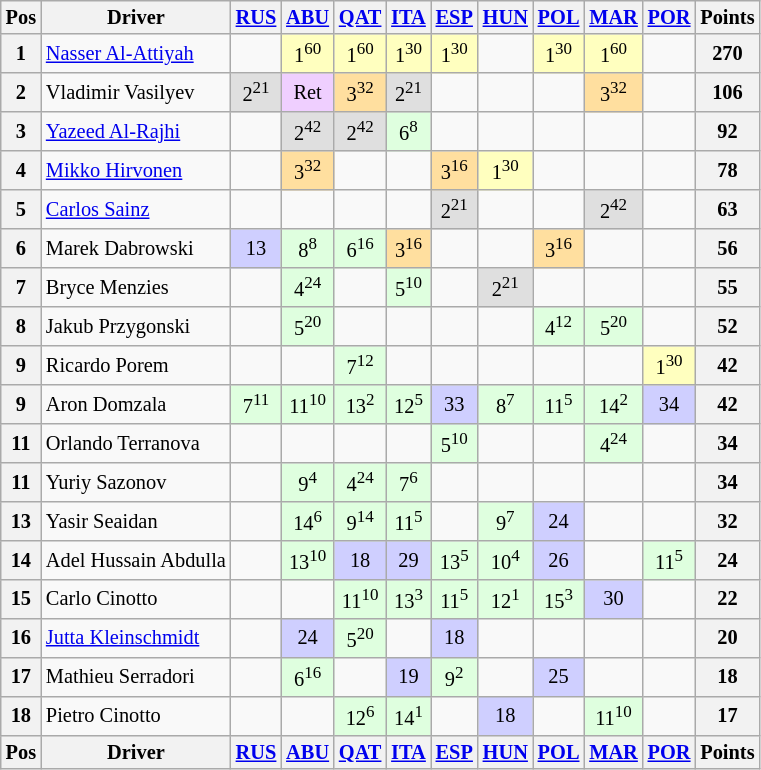<table class="wikitable" style="font-size: 85%; text-align: center;">
<tr valign="top">
<th valign="middle">Pos</th>
<th valign="middle">Driver</th>
<th><a href='#'>RUS</a><br></th>
<th><a href='#'>ABU</a><br></th>
<th><a href='#'>QAT</a><br></th>
<th><a href='#'>ITA</a><br></th>
<th><a href='#'>ESP</a><br></th>
<th><a href='#'>HUN</a><br></th>
<th><a href='#'>POL</a><br></th>
<th><a href='#'>MAR</a><br></th>
<th><a href='#'>POR</a><br></th>
<th valign="middle">Points</th>
</tr>
<tr>
<th>1</th>
<td align=left> <a href='#'>Nasser Al-Attiyah</a></td>
<td></td>
<td style="background:#ffffbf;">1<sup>60</sup></td>
<td style="background:#ffffbf;">1<sup>60</sup></td>
<td style="background:#ffffbf;">1<sup>30</sup></td>
<td style="background:#ffffbf;">1<sup>30</sup></td>
<td></td>
<td style="background:#ffffbf;">1<sup>30</sup></td>
<td style="background:#ffffbf;">1<sup>60</sup></td>
<td></td>
<th>270</th>
</tr>
<tr>
<th>2</th>
<td align=left> Vladimir Vasilyev</td>
<td style="background:#dfdfdf;">2<sup>21</sup></td>
<td style="background:#efcfff;">Ret</td>
<td style="background:#ffdf9f;">3<sup>32</sup></td>
<td style="background:#dfdfdf;">2<sup>21</sup></td>
<td></td>
<td></td>
<td></td>
<td style="background:#ffdf9f;">3<sup>32</sup></td>
<td></td>
<th>106</th>
</tr>
<tr>
<th>3</th>
<td align=left> <a href='#'>Yazeed Al-Rajhi</a></td>
<td></td>
<td style="background:#dfdfdf;">2<sup>42</sup></td>
<td style="background:#dfdfdf;">2<sup>42</sup></td>
<td style="background:#dfffdf;">6<sup>8</sup></td>
<td></td>
<td></td>
<td></td>
<td></td>
<td></td>
<th>92</th>
</tr>
<tr>
<th>4</th>
<td align=left> <a href='#'>Mikko Hirvonen</a></td>
<td></td>
<td style="background:#ffdf9f;">3<sup>32</sup></td>
<td></td>
<td></td>
<td style="background:#ffdf9f;">3<sup>16</sup></td>
<td style="background:#ffffbf;">1<sup>30</sup></td>
<td></td>
<td></td>
<td></td>
<th>78</th>
</tr>
<tr>
<th>5</th>
<td align=left> <a href='#'>Carlos Sainz</a></td>
<td></td>
<td></td>
<td></td>
<td></td>
<td style="background:#dfdfdf;">2<sup>21</sup></td>
<td></td>
<td></td>
<td style="background:#dfdfdf;">2<sup>42</sup></td>
<td></td>
<th>63</th>
</tr>
<tr>
<th>6</th>
<td align=left> Marek Dabrowski</td>
<td style="background:#cfcfff;">13</td>
<td style="background:#dfffdf;">8<sup>8</sup></td>
<td style="background:#dfffdf;">6<sup>16</sup></td>
<td style="background:#ffdf9f;">3<sup>16</sup></td>
<td></td>
<td></td>
<td style="background:#ffdf9f;">3<sup>16</sup></td>
<td></td>
<td></td>
<th>56</th>
</tr>
<tr>
<th>7</th>
<td align=left> Bryce Menzies</td>
<td></td>
<td style="background:#dfffdf;">4<sup>24</sup></td>
<td></td>
<td style="background:#dfffdf;">5<sup>10</sup></td>
<td></td>
<td style="background:#dfdfdf;">2<sup>21</sup></td>
<td></td>
<td></td>
<td></td>
<th>55</th>
</tr>
<tr>
<th>8</th>
<td align=left> Jakub Przygonski</td>
<td></td>
<td style="background:#dfffdf;">5<sup>20</sup></td>
<td></td>
<td></td>
<td></td>
<td></td>
<td style="background:#dfffdf;">4<sup>12</sup></td>
<td style="background:#dfffdf;">5<sup>20</sup></td>
<td></td>
<th>52</th>
</tr>
<tr>
<th>9</th>
<td align=left> Ricardo Porem</td>
<td></td>
<td></td>
<td style="background:#dfffdf;">7<sup>12</sup></td>
<td></td>
<td></td>
<td></td>
<td></td>
<td></td>
<td style="background:#ffffbf;">1<sup>30</sup></td>
<th>42</th>
</tr>
<tr>
<th>9</th>
<td align=left> Aron Domzala</td>
<td style="background:#dfffdf;">7<sup>11</sup></td>
<td style="background:#dfffdf;">11<sup>10</sup></td>
<td style="background:#dfffdf;">13<sup>2</sup></td>
<td style="background:#dfffdf;">12<sup>5</sup></td>
<td style="background:#cfcfff;">33</td>
<td style="background:#dfffdf;">8<sup>7</sup></td>
<td style="background:#dfffdf;">11<sup>5</sup></td>
<td style="background:#dfffdf;">14<sup>2</sup></td>
<td style="background:#cfcfff;">34</td>
<th>42</th>
</tr>
<tr>
<th>11</th>
<td align=left> Orlando Terranova</td>
<td></td>
<td></td>
<td></td>
<td></td>
<td style="background:#dfffdf;">5<sup>10</sup></td>
<td></td>
<td></td>
<td style="background:#dfffdf;">4<sup>24</sup></td>
<td></td>
<th>34</th>
</tr>
<tr>
<th>11</th>
<td align=left> Yuriy Sazonov</td>
<td></td>
<td style="background:#dfffdf;">9<sup>4</sup></td>
<td style="background:#dfffdf;">4<sup>24</sup></td>
<td style="background:#dfffdf;">7<sup>6</sup></td>
<td></td>
<td></td>
<td></td>
<td></td>
<td></td>
<th>34</th>
</tr>
<tr>
<th>13</th>
<td align=left> Yasir Seaidan</td>
<td></td>
<td style="background:#dfffdf;">14<sup>6</sup></td>
<td style="background:#dfffdf;">9<sup>14</sup></td>
<td style="background:#dfffdf;">11<sup>5</sup></td>
<td></td>
<td style="background:#dfffdf;">9<sup>7</sup></td>
<td style="background:#cfcfff;">24</td>
<td></td>
<td></td>
<th>32</th>
</tr>
<tr>
<th>14</th>
<td align=left> Adel Hussain Abdulla</td>
<td></td>
<td style="background:#dfffdf;">13<sup>10</sup></td>
<td style="background:#cfcfff;">18</td>
<td style="background:#cfcfff;">29</td>
<td style="background:#dfffdf;">13<sup>5</sup></td>
<td style="background:#dfffdf;">10<sup>4</sup></td>
<td style="background:#cfcfff;">26</td>
<td></td>
<td style="background:#dfffdf;">11<sup>5</sup></td>
<th>24</th>
</tr>
<tr>
<th>15</th>
<td align=left> Carlo Cinotto</td>
<td></td>
<td></td>
<td style="background:#dfffdf;">11<sup>10</sup></td>
<td style="background:#dfffdf;">13<sup>3</sup></td>
<td style="background:#dfffdf;">11<sup>5</sup></td>
<td style="background:#dfffdf;">12<sup>1</sup></td>
<td style="background:#dfffdf;">15<sup>3</sup></td>
<td style="background:#cfcfff;">30</td>
<td></td>
<th>22</th>
</tr>
<tr>
<th>16</th>
<td align=left> <a href='#'>Jutta Kleinschmidt</a></td>
<td></td>
<td style="background:#cfcfff;">24</td>
<td style="background:#dfffdf;">5<sup>20</sup></td>
<td></td>
<td style="background:#cfcfff;">18</td>
<td></td>
<td></td>
<td></td>
<td></td>
<th>20</th>
</tr>
<tr>
<th>17</th>
<td align=left> Mathieu Serradori</td>
<td></td>
<td style="background:#dfffdf;">6<sup>16</sup></td>
<td></td>
<td style="background:#cfcfff;">19</td>
<td style="background:#dfffdf;">9<sup>2</sup></td>
<td></td>
<td style="background:#cfcfff;">25</td>
<td></td>
<td></td>
<th>18</th>
</tr>
<tr>
<th>18</th>
<td align=left> Pietro Cinotto</td>
<td></td>
<td></td>
<td style="background:#dfffdf;">12<sup>6</sup></td>
<td style="background:#dfffdf;">14<sup>1</sup></td>
<td></td>
<td style="background:#cfcfff;">18</td>
<td></td>
<td style="background:#dfffdf;">11<sup>10</sup></td>
<td></td>
<th>17</th>
</tr>
<tr valign="top">
<th valign="middle">Pos</th>
<th valign="middle">Driver</th>
<th><a href='#'>RUS</a><br></th>
<th><a href='#'>ABU</a><br></th>
<th><a href='#'>QAT</a><br></th>
<th><a href='#'>ITA</a><br></th>
<th><a href='#'>ESP</a><br></th>
<th><a href='#'>HUN</a><br></th>
<th><a href='#'>POL</a><br></th>
<th><a href='#'>MAR</a><br></th>
<th><a href='#'>POR</a><br></th>
<th valign="middle">Points</th>
</tr>
</table>
